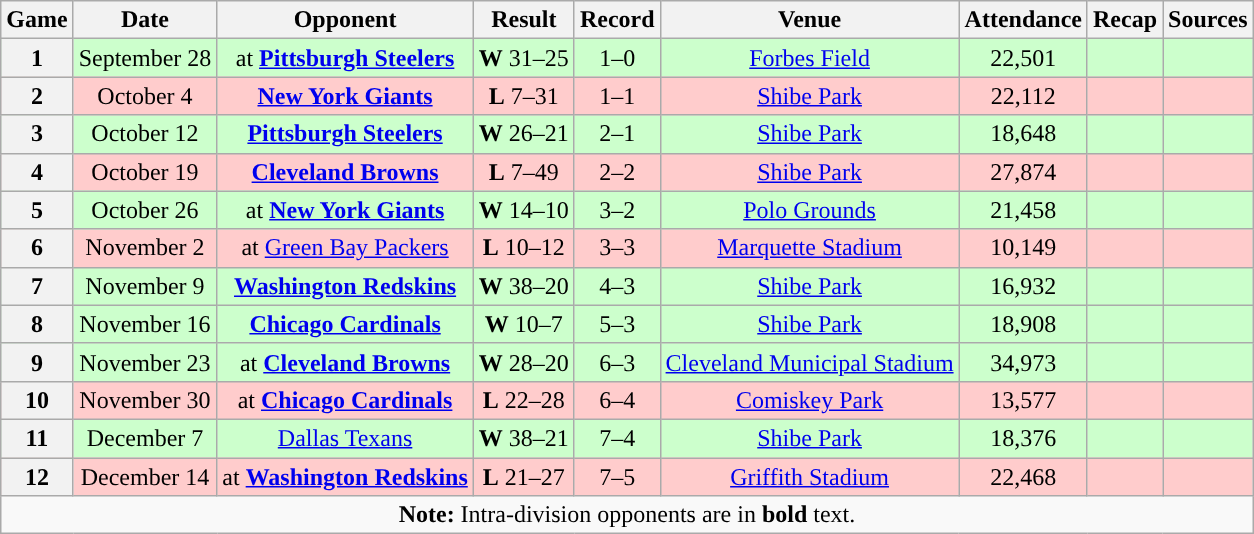<table class="wikitable" style="text-align:center">
<tr>
<th>Game</th>
<th>Date</th>
<th>Opponent</th>
<th>Result</th>
<th>Record</th>
<th>Venue</th>
<th>Attendance</th>
<th>Recap</th>
<th>Sources</th>
</tr>
<tr style="background:#cfc">
<th>1</th>
<td>September 28</td>
<td>at <strong><a href='#'>Pittsburgh Steelers</a></strong></td>
<td><strong>W</strong> 31–25</td>
<td>1–0</td>
<td><a href='#'>Forbes Field</a></td>
<td>22,501</td>
<td></td>
<td></td>
</tr>
<tr style="background:#fcc">
<th>2</th>
<td>October 4</td>
<td><strong><a href='#'>New York Giants</a></strong></td>
<td><strong>L</strong> 7–31</td>
<td>1–1</td>
<td><a href='#'>Shibe Park</a></td>
<td>22,112</td>
<td></td>
<td></td>
</tr>
<tr style="background:#cfc">
<th>3</th>
<td>October 12</td>
<td><strong><a href='#'>Pittsburgh Steelers</a></strong></td>
<td><strong>W</strong> 26–21</td>
<td>2–1</td>
<td><a href='#'>Shibe Park</a></td>
<td>18,648</td>
<td></td>
<td></td>
</tr>
<tr style="background:#fcc">
<th>4</th>
<td>October 19</td>
<td><strong><a href='#'>Cleveland Browns</a></strong></td>
<td><strong>L</strong> 7–49</td>
<td>2–2</td>
<td><a href='#'>Shibe Park</a></td>
<td>27,874</td>
<td></td>
<td></td>
</tr>
<tr style="background:#cfc">
<th>5</th>
<td>October 26</td>
<td>at <strong><a href='#'>New York Giants</a></strong></td>
<td><strong>W</strong> 14–10</td>
<td>3–2</td>
<td><a href='#'>Polo Grounds</a></td>
<td>21,458</td>
<td></td>
<td></td>
</tr>
<tr style="background:#fcc">
<th>6</th>
<td>November 2</td>
<td>at <a href='#'>Green Bay Packers</a></td>
<td><strong>L</strong> 10–12</td>
<td>3–3</td>
<td><a href='#'>Marquette Stadium</a></td>
<td>10,149</td>
<td></td>
<td></td>
</tr>
<tr style="background:#cfc">
<th>7</th>
<td>November 9</td>
<td><strong><a href='#'>Washington Redskins</a></strong></td>
<td><strong>W</strong> 38–20</td>
<td>4–3</td>
<td><a href='#'>Shibe Park</a></td>
<td>16,932</td>
<td></td>
<td></td>
</tr>
<tr style="background:#cfc">
<th>8</th>
<td>November 16</td>
<td><strong><a href='#'>Chicago Cardinals</a></strong></td>
<td><strong>W</strong> 10–7</td>
<td>5–3</td>
<td><a href='#'>Shibe Park</a></td>
<td>18,908</td>
<td></td>
<td></td>
</tr>
<tr style="background:#cfc">
<th>9</th>
<td>November 23</td>
<td>at <strong><a href='#'>Cleveland Browns</a></strong></td>
<td><strong>W</strong> 28–20</td>
<td>6–3</td>
<td><a href='#'>Cleveland Municipal Stadium</a></td>
<td>34,973</td>
<td></td>
<td></td>
</tr>
<tr style="background:#fcc">
<th>10</th>
<td>November 30</td>
<td>at <strong><a href='#'>Chicago Cardinals</a></strong></td>
<td><strong>L</strong> 22–28</td>
<td>6–4</td>
<td><a href='#'>Comiskey Park</a></td>
<td>13,577</td>
<td></td>
<td></td>
</tr>
<tr style="background:#cfc">
<th>11</th>
<td>December 7</td>
<td><a href='#'>Dallas Texans</a></td>
<td><strong>W</strong> 38–21</td>
<td>7–4</td>
<td><a href='#'>Shibe Park</a></td>
<td>18,376</td>
<td></td>
<td></td>
</tr>
<tr style="background:#fcc">
<th>12</th>
<td>December 14</td>
<td>at <strong><a href='#'>Washington Redskins</a></strong></td>
<td><strong>L</strong> 21–27</td>
<td>7–5</td>
<td><a href='#'>Griffith Stadium</a></td>
<td>22,468</td>
<td></td>
<td></td>
</tr>
<tr>
<td colspan="10"><strong>Note:</strong> Intra-division opponents are in <strong>bold</strong> text.</td>
</tr>
</table>
